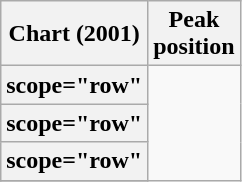<table class="wikitable sortable plainrowheaders">
<tr>
<th>Chart (2001)</th>
<th>Peak<br>position</th>
</tr>
<tr>
<th>scope="row" </th>
</tr>
<tr>
<th>scope="row" </th>
</tr>
<tr>
<th>scope="row" </th>
</tr>
<tr>
</tr>
</table>
